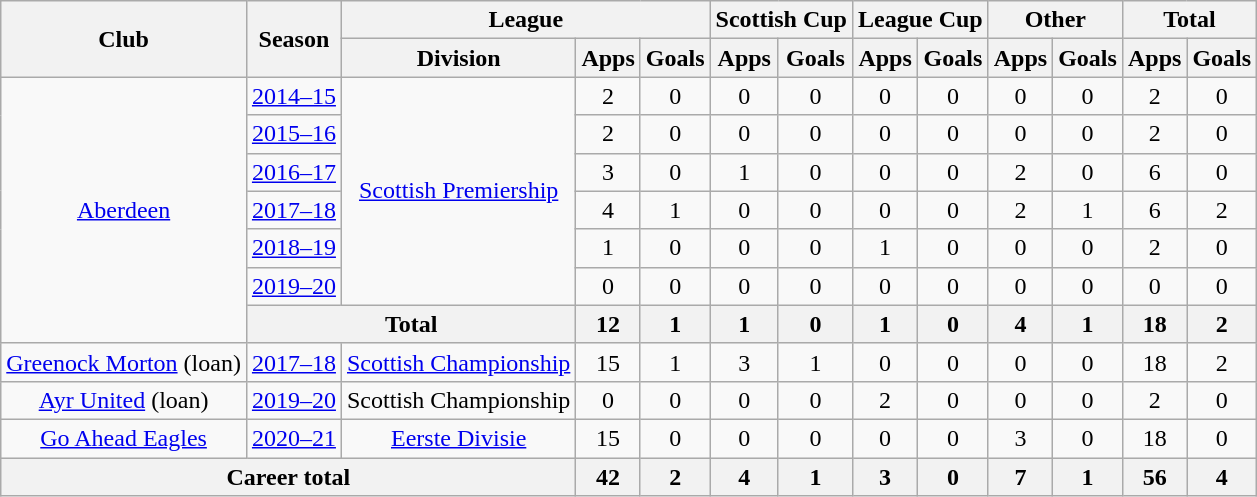<table class="wikitable" style="text-align: center">
<tr>
<th rowspan="2">Club</th>
<th rowspan="2">Season</th>
<th colspan="3">League</th>
<th colspan="2">Scottish Cup</th>
<th colspan="2">League Cup</th>
<th colspan="2">Other</th>
<th colspan="2">Total</th>
</tr>
<tr>
<th>Division</th>
<th>Apps</th>
<th>Goals</th>
<th>Apps</th>
<th>Goals</th>
<th>Apps</th>
<th>Goals</th>
<th>Apps</th>
<th>Goals</th>
<th>Apps</th>
<th>Goals</th>
</tr>
<tr>
<td rowspan="7"><a href='#'>Aberdeen</a></td>
<td><a href='#'>2014–15</a></td>
<td rowspan="6"><a href='#'>Scottish Premiership</a></td>
<td>2</td>
<td>0</td>
<td>0</td>
<td>0</td>
<td>0</td>
<td>0</td>
<td>0</td>
<td>0</td>
<td>2</td>
<td>0</td>
</tr>
<tr>
<td><a href='#'>2015–16</a></td>
<td>2</td>
<td>0</td>
<td>0</td>
<td>0</td>
<td>0</td>
<td>0</td>
<td>0</td>
<td>0</td>
<td>2</td>
<td>0</td>
</tr>
<tr>
<td><a href='#'>2016–17</a></td>
<td>3</td>
<td>0</td>
<td>1</td>
<td>0</td>
<td>0</td>
<td>0</td>
<td>2</td>
<td>0</td>
<td>6</td>
<td>0</td>
</tr>
<tr>
<td><a href='#'>2017–18</a></td>
<td>4</td>
<td>1</td>
<td>0</td>
<td>0</td>
<td>0</td>
<td>0</td>
<td>2</td>
<td>1</td>
<td>6</td>
<td>2</td>
</tr>
<tr>
<td><a href='#'>2018–19</a></td>
<td>1</td>
<td>0</td>
<td>0</td>
<td>0</td>
<td>1</td>
<td>0</td>
<td>0</td>
<td>0</td>
<td>2</td>
<td>0</td>
</tr>
<tr>
<td><a href='#'>2019–20</a></td>
<td>0</td>
<td>0</td>
<td>0</td>
<td>0</td>
<td>0</td>
<td>0</td>
<td>0</td>
<td>0</td>
<td>0</td>
<td>0</td>
</tr>
<tr>
<th colspan="2">Total</th>
<th>12</th>
<th>1</th>
<th>1</th>
<th>0</th>
<th>1</th>
<th>0</th>
<th>4</th>
<th>1</th>
<th>18</th>
<th>2</th>
</tr>
<tr>
<td><a href='#'>Greenock Morton</a> (loan)</td>
<td><a href='#'>2017–18</a></td>
<td><a href='#'>Scottish Championship</a></td>
<td>15</td>
<td>1</td>
<td>3</td>
<td>1</td>
<td>0</td>
<td>0</td>
<td>0</td>
<td>0</td>
<td>18</td>
<td>2</td>
</tr>
<tr>
<td><a href='#'>Ayr United</a> (loan)</td>
<td><a href='#'>2019–20</a></td>
<td>Scottish Championship</td>
<td>0</td>
<td>0</td>
<td>0</td>
<td>0</td>
<td>2</td>
<td>0</td>
<td>0</td>
<td>0</td>
<td>2</td>
<td>0</td>
</tr>
<tr>
<td><a href='#'>Go Ahead Eagles</a></td>
<td><a href='#'>2020–21</a></td>
<td><a href='#'>Eerste Divisie</a></td>
<td>15</td>
<td>0</td>
<td>0</td>
<td>0</td>
<td>0</td>
<td>0</td>
<td>3</td>
<td>0</td>
<td>18</td>
<td>0</td>
</tr>
<tr>
<th colspan="3">Career total</th>
<th>42</th>
<th>2</th>
<th>4</th>
<th>1</th>
<th>3</th>
<th>0</th>
<th>7</th>
<th>1</th>
<th>56</th>
<th>4</th>
</tr>
</table>
